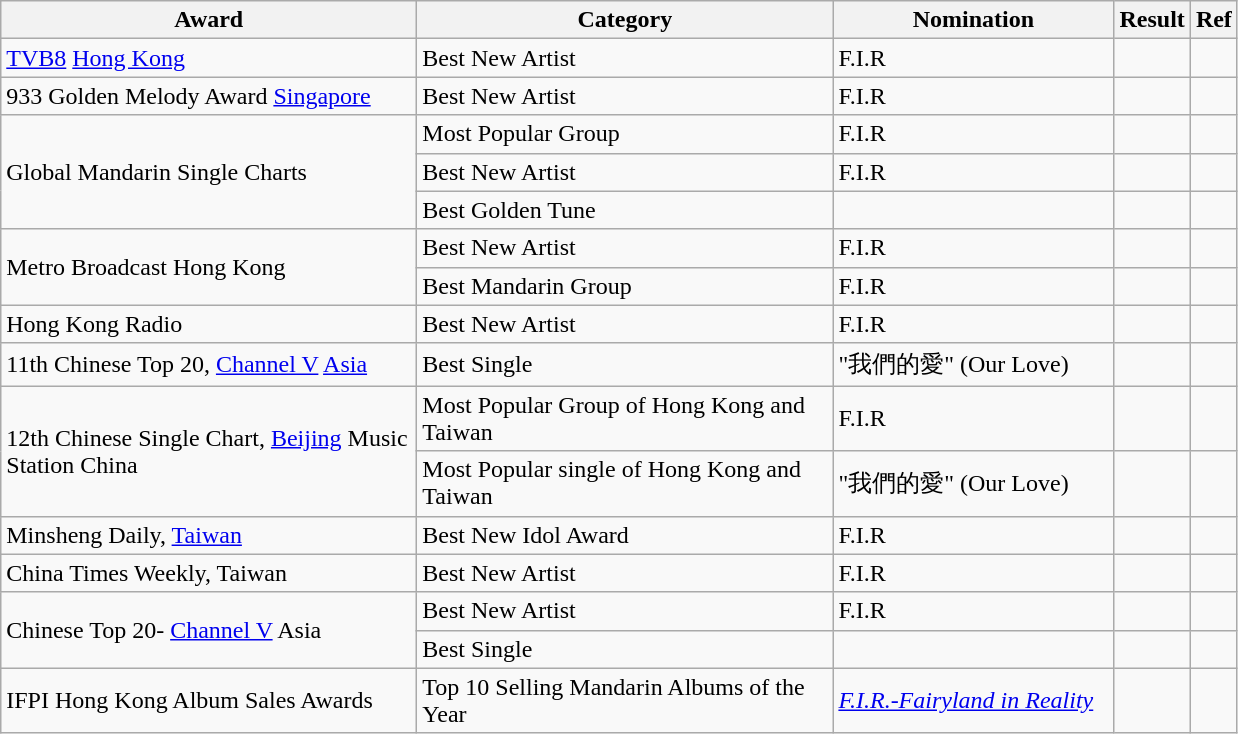<table class="wikitable">
<tr>
<th width="270">Award</th>
<th width="270">Category</th>
<th width="180">Nomination</th>
<th>Result</th>
<th>Ref</th>
</tr>
<tr>
<td><a href='#'>TVB8</a> <a href='#'>Hong Kong</a></td>
<td>Best New Artist</td>
<td>F.I.R</td>
<td></td>
<td align="center"></td>
</tr>
<tr>
<td>933 Golden Melody Award <a href='#'>Singapore</a></td>
<td>Best New Artist</td>
<td>F.I.R</td>
<td></td>
<td align="center"></td>
</tr>
<tr>
<td rowspan="3">Global Mandarin Single Charts</td>
<td>Most Popular Group</td>
<td>F.I.R</td>
<td></td>
<td align="center"></td>
</tr>
<tr>
<td>Best New Artist</td>
<td>F.I.R</td>
<td></td>
<td align="center"></td>
</tr>
<tr>
<td>Best Golden Tune</td>
<td></td>
<td></td>
<td align="center"></td>
</tr>
<tr>
<td rowspan="2">Metro Broadcast Hong Kong</td>
<td>Best New Artist</td>
<td>F.I.R</td>
<td></td>
<td align="center"></td>
</tr>
<tr>
<td>Best Mandarin Group</td>
<td>F.I.R</td>
<td></td>
<td align="center"></td>
</tr>
<tr>
<td>Hong Kong Radio</td>
<td>Best New Artist</td>
<td>F.I.R</td>
<td></td>
<td align="center"></td>
</tr>
<tr>
<td>11th Chinese Top 20, <a href='#'>Channel V</a> <a href='#'>Asia</a></td>
<td>Best Single</td>
<td>"我們的愛" (Our Love)</td>
<td></td>
<td align="center"></td>
</tr>
<tr>
<td rowspan="2">12th Chinese Single Chart, <a href='#'>Beijing</a> Music Station China</td>
<td>Most Popular Group of Hong Kong and Taiwan</td>
<td>F.I.R</td>
<td></td>
<td align="center"></td>
</tr>
<tr>
<td>Most Popular single of Hong Kong and Taiwan</td>
<td>"我們的愛" (Our Love)</td>
<td></td>
<td align="center"></td>
</tr>
<tr>
<td>Minsheng Daily, <a href='#'>Taiwan</a></td>
<td>Best New Idol Award</td>
<td>F.I.R</td>
<td></td>
<td align="center"></td>
</tr>
<tr>
<td>China Times Weekly, Taiwan</td>
<td>Best New Artist</td>
<td>F.I.R</td>
<td></td>
<td align="center"></td>
</tr>
<tr>
<td rowspan="2">Chinese Top 20- <a href='#'>Channel V</a> Asia</td>
<td>Best New Artist</td>
<td>F.I.R</td>
<td></td>
<td align="center"></td>
</tr>
<tr>
<td>Best Single</td>
<td></td>
<td></td>
<td align="center"></td>
</tr>
<tr>
<td>IFPI Hong Kong Album Sales Awards</td>
<td>Top 10 Selling Mandarin Albums of the Year</td>
<td><em><a href='#'>F.I.R.-Fairyland in Reality</a></em></td>
<td></td>
<td align="center"></td>
</tr>
</table>
